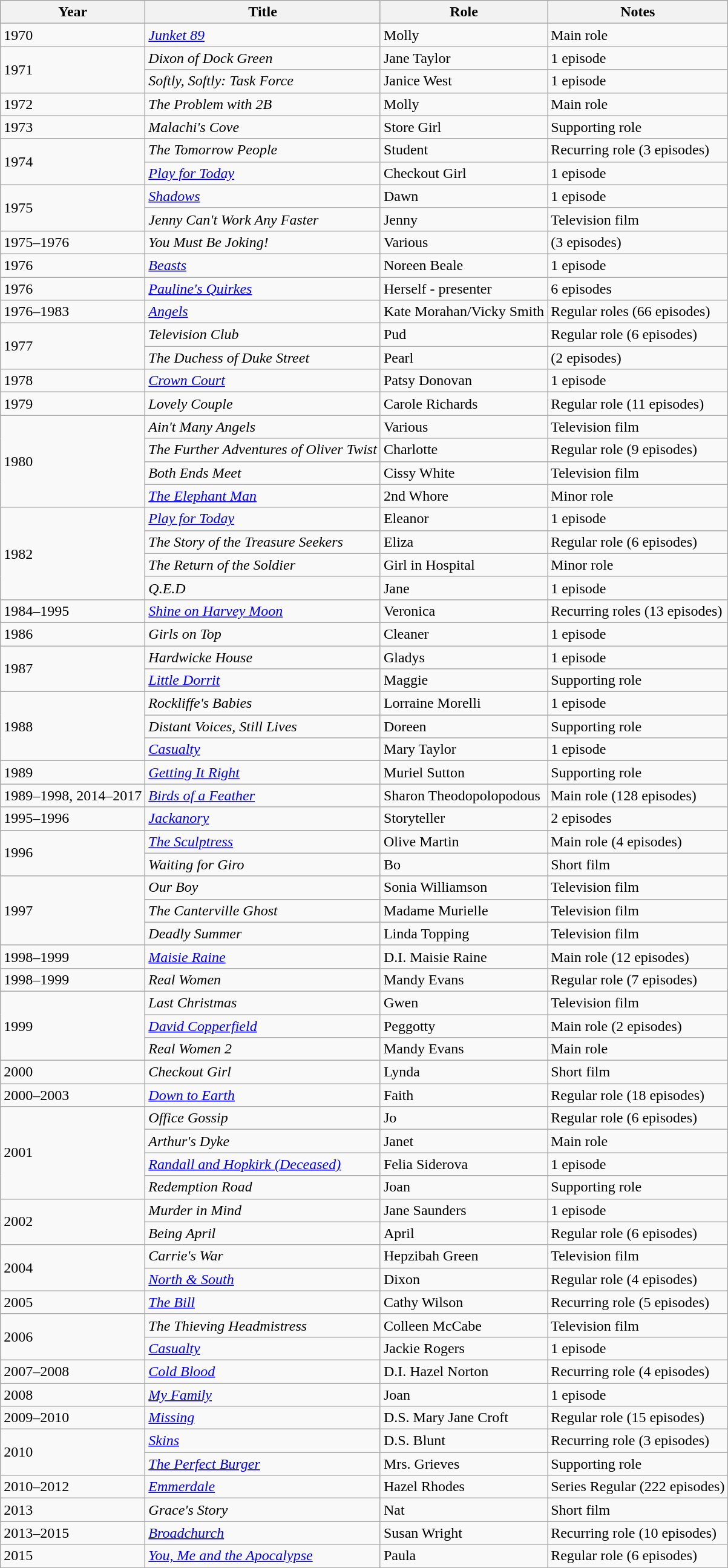<table class="wikitable">
<tr style="background:#b0c4de; text-align:center;">
<th>Year</th>
<th>Title</th>
<th>Role</th>
<th>Notes</th>
</tr>
<tr>
<td>1970</td>
<td><em><a href='#'>Junket 89</a></em></td>
<td>Molly</td>
<td>Main role</td>
</tr>
<tr>
<td rowspan=2>1971</td>
<td><em>Dixon of Dock Green</em></td>
<td>Jane Taylor</td>
<td>1 episode</td>
</tr>
<tr>
<td><em>Softly, Softly: Task Force</em></td>
<td>Janice West</td>
<td>1 episode</td>
</tr>
<tr>
<td>1972</td>
<td><em>The Problem with 2B</em></td>
<td>Molly</td>
<td>Main role</td>
</tr>
<tr>
<td>1973</td>
<td><em>Malachi's Cove</em></td>
<td>Store Girl</td>
<td>Supporting role</td>
</tr>
<tr>
<td rowspan=2>1974</td>
<td><em>The Tomorrow People</em></td>
<td>Student</td>
<td>Recurring role (3 episodes)</td>
</tr>
<tr>
<td><em><a href='#'>Play for Today</a></em></td>
<td>Checkout Girl</td>
<td>1 episode</td>
</tr>
<tr>
<td rowspan=2>1975</td>
<td><em><a href='#'>Shadows</a></em></td>
<td>Dawn</td>
<td>1 episode</td>
</tr>
<tr>
<td><em>Jenny Can't Work Any Faster</em></td>
<td>Jenny</td>
<td>Television film</td>
</tr>
<tr>
<td>1975–1976</td>
<td><em>You Must Be Joking!</em></td>
<td>Various</td>
<td>(3 episodes)</td>
</tr>
<tr>
<td>1976</td>
<td><em><a href='#'>Beasts</a></em></td>
<td>Noreen Beale</td>
<td>1 episode</td>
</tr>
<tr>
<td>1976</td>
<td><em><a href='#'>Pauline's Quirkes</a></em></td>
<td>Herself - presenter</td>
<td>6 episodes</td>
</tr>
<tr>
<td>1976–1983</td>
<td><em><a href='#'>Angels</a></em></td>
<td>Kate Morahan/Vicky Smith</td>
<td>Regular roles (66 episodes)</td>
</tr>
<tr>
<td rowspan=2>1977</td>
<td><em>Television Club</em></td>
<td>Pud</td>
<td>Regular role (6 episodes)</td>
</tr>
<tr>
<td><em>The Duchess of Duke Street</em></td>
<td>Pearl</td>
<td>(2 episodes)</td>
</tr>
<tr>
<td>1978</td>
<td><em><a href='#'>Crown Court</a></em></td>
<td>Patsy Donovan</td>
<td>1 episode</td>
</tr>
<tr>
<td>1979</td>
<td><em>Lovely Couple</em></td>
<td>Carole Richards</td>
<td>Regular role (11 episodes)</td>
</tr>
<tr>
<td rowspan=4>1980</td>
<td><em>Ain't Many Angels</em></td>
<td>Various</td>
<td>Television film</td>
</tr>
<tr>
<td><em>The Further Adventures of Oliver Twist</em></td>
<td>Charlotte</td>
<td>Regular role (9 episodes)</td>
</tr>
<tr>
<td><em>Both Ends Meet</em></td>
<td>Cissy White</td>
<td>Television film</td>
</tr>
<tr>
<td><em><a href='#'>The Elephant Man</a></em></td>
<td>2nd Whore</td>
<td>Minor role</td>
</tr>
<tr>
<td rowspan=4>1982</td>
<td><em><a href='#'>Play for Today</a></em></td>
<td>Eleanor</td>
<td>1 episode</td>
</tr>
<tr>
<td><em>The Story of the Treasure Seekers</em></td>
<td>Eliza</td>
<td>Regular role (6 episodes)</td>
</tr>
<tr>
<td><em>The Return of the Soldier</em></td>
<td>Girl in Hospital</td>
<td>Minor role</td>
</tr>
<tr>
<td><em>Q.E.D</em></td>
<td>Jane</td>
<td>1 episode</td>
</tr>
<tr>
<td>1984–1995</td>
<td><em><a href='#'>Shine on Harvey Moon</a></em></td>
<td>Veronica</td>
<td>Recurring roles (13 episodes)</td>
</tr>
<tr>
<td>1986</td>
<td><em>Girls on Top</em></td>
<td>Cleaner</td>
<td>1 episode</td>
</tr>
<tr>
<td rowspan=2>1987</td>
<td><em>Hardwicke House</em></td>
<td>Gladys</td>
<td>1 episode</td>
</tr>
<tr>
<td><em><a href='#'>Little Dorrit</a></em></td>
<td>Maggie</td>
<td>Supporting role</td>
</tr>
<tr>
<td rowspan=3>1988</td>
<td><em>Rockliffe's Babies</em></td>
<td>Lorraine Morelli</td>
<td>1 episode</td>
</tr>
<tr>
<td><em>Distant Voices, Still Lives</em></td>
<td>Doreen</td>
<td>Supporting role</td>
</tr>
<tr>
<td><em><a href='#'>Casualty</a></em></td>
<td>Mary Taylor</td>
<td>1 episode</td>
</tr>
<tr>
<td>1989</td>
<td><em><a href='#'>Getting It Right</a></em></td>
<td>Muriel Sutton</td>
<td>Supporting role</td>
</tr>
<tr>
<td>1989–1998, 2014–2017</td>
<td><em><a href='#'>Birds of a Feather</a></em></td>
<td>Sharon Theodopolopodous</td>
<td>Main role (128 episodes)</td>
</tr>
<tr>
<td>1995–1996</td>
<td><em><a href='#'>Jackanory</a></em></td>
<td>Storyteller</td>
<td>2 episodes</td>
</tr>
<tr>
<td rowspan=2>1996</td>
<td><em><a href='#'>The Sculptress</a></em></td>
<td>Olive Martin</td>
<td>Main role (4 episodes)</td>
</tr>
<tr>
<td><em>Waiting for Giro</em></td>
<td>Bo</td>
<td>Short film</td>
</tr>
<tr>
<td rowspan=3>1997</td>
<td><em>Our Boy</em></td>
<td>Sonia Williamson</td>
<td>Television film</td>
</tr>
<tr>
<td><em>The Canterville Ghost</em></td>
<td>Madame Murielle</td>
<td>Television film</td>
</tr>
<tr>
<td><em>Deadly Summer</em></td>
<td>Linda Topping</td>
<td>Television film</td>
</tr>
<tr>
<td>1998–1999</td>
<td><em><a href='#'>Maisie Raine</a></em></td>
<td>D.I. Maisie Raine</td>
<td>Main role (12 episodes)</td>
</tr>
<tr>
<td>1998–1999</td>
<td><em>Real Women</em></td>
<td>Mandy Evans</td>
<td>Regular role (7 episodes)</td>
</tr>
<tr>
<td rowspan=3>1999</td>
<td><em>Last Christmas</em></td>
<td>Gwen</td>
<td>Television film</td>
</tr>
<tr>
<td><em><a href='#'>David Copperfield</a></em></td>
<td>Peggotty</td>
<td>Main role (2 episodes)</td>
</tr>
<tr>
<td><em>Real Women 2</em></td>
<td>Mandy Evans</td>
<td>Main role</td>
</tr>
<tr>
<td>2000</td>
<td><em>Checkout Girl</em></td>
<td>Lynda</td>
<td>Short film</td>
</tr>
<tr>
<td>2000–2003</td>
<td><em><a href='#'>Down to Earth</a></em></td>
<td>Faith</td>
<td>Regular role (18 episodes)</td>
</tr>
<tr>
<td rowspan=4>2001</td>
<td><em>Office Gossip</em></td>
<td>Jo</td>
<td>Regular role (6 episodes)</td>
</tr>
<tr>
<td><em>Arthur's Dyke</em></td>
<td>Janet</td>
<td>Main role</td>
</tr>
<tr>
<td><em><a href='#'>Randall and Hopkirk (Deceased)</a></em></td>
<td>Felia Siderova</td>
<td>1 episode</td>
</tr>
<tr>
<td><em>Redemption Road</em></td>
<td>Joan</td>
<td>Supporting role</td>
</tr>
<tr>
<td rowspan=2>2002</td>
<td><em>Murder in Mind</em></td>
<td>Jane Saunders</td>
<td>1 episode</td>
</tr>
<tr>
<td><em>Being April</em></td>
<td>April</td>
<td>Regular role (6 episodes)</td>
</tr>
<tr>
<td rowspan=2>2004</td>
<td><em>Carrie's War</em></td>
<td>Hepzibah Green</td>
<td>Television film</td>
</tr>
<tr>
<td><em><a href='#'>North & South</a></em></td>
<td>Dixon</td>
<td>Regular role (4 episodes)</td>
</tr>
<tr>
<td>2005</td>
<td><em><a href='#'>The Bill</a></em></td>
<td>Cathy Wilson</td>
<td>Recurring role (5 episodes)</td>
</tr>
<tr>
<td rowspan=2>2006</td>
<td><em>The Thieving Headmistress</em></td>
<td>Colleen McCabe</td>
<td>Television film</td>
</tr>
<tr>
<td><em><a href='#'>Casualty</a></em></td>
<td>Jackie Rogers</td>
<td>1 episode</td>
</tr>
<tr>
<td>2007–2008</td>
<td><em><a href='#'>Cold Blood</a></em></td>
<td>D.I. Hazel Norton</td>
<td>Recurring role (4 episodes)</td>
</tr>
<tr>
<td>2008</td>
<td><em><a href='#'>My Family</a></em></td>
<td>Joan</td>
<td>1 episode</td>
</tr>
<tr>
<td>2009–2010</td>
<td><em><a href='#'>Missing</a></em></td>
<td>D.S. Mary Jane Croft</td>
<td>Regular role (15 episodes)</td>
</tr>
<tr>
<td rowspan=2>2010</td>
<td><em><a href='#'>Skins</a></em></td>
<td>D.S. Blunt</td>
<td>Recurring role (3 episodes)</td>
</tr>
<tr>
<td><em><a href='#'>The Perfect Burger</a></em></td>
<td>Mrs. Grieves</td>
<td>Supporting role</td>
</tr>
<tr>
<td>2010–2012</td>
<td><em><a href='#'>Emmerdale</a></em></td>
<td>Hazel Rhodes</td>
<td>Series Regular (222 episodes)</td>
</tr>
<tr>
<td>2013</td>
<td><em>Grace's Story</em></td>
<td>Nat</td>
<td>Short film</td>
</tr>
<tr>
<td>2013–2015</td>
<td><em><a href='#'>Broadchurch</a></em></td>
<td>Susan Wright</td>
<td>Recurring role (10 episodes)</td>
</tr>
<tr>
<td>2015</td>
<td><em><a href='#'>You, Me and the Apocalypse</a></em></td>
<td>Paula</td>
<td>Regular role (6 episodes)</td>
</tr>
</table>
